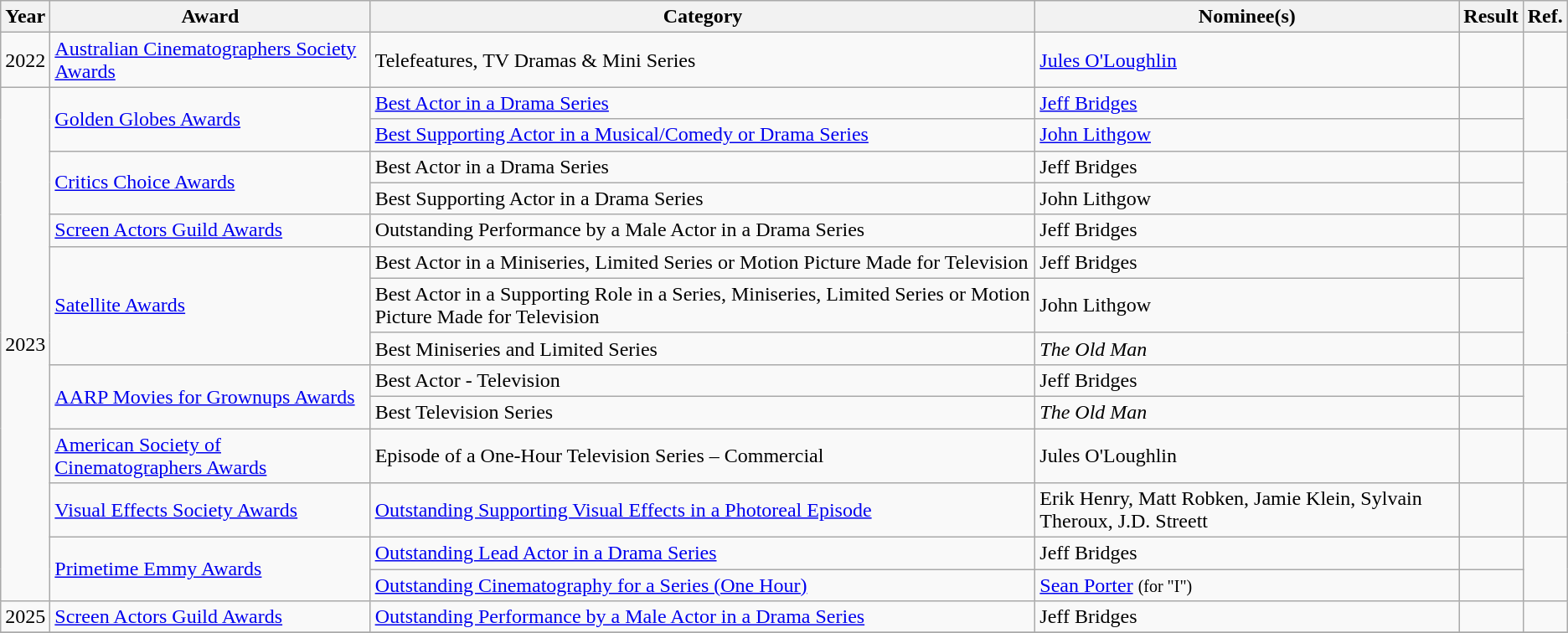<table class="wikitable">
<tr>
<th>Year</th>
<th>Award</th>
<th>Category</th>
<th>Nominee(s)</th>
<th>Result</th>
<th>Ref.</th>
</tr>
<tr>
<td>2022</td>
<td><a href='#'>Australian Cinematographers Society Awards</a></td>
<td>Telefeatures, TV Dramas & Mini Series</td>
<td><a href='#'>Jules O'Loughlin</a></td>
<td></td>
<td style="text-align:center;"></td>
</tr>
<tr>
<td rowspan="14">2023</td>
<td rowspan="2"><a href='#'>Golden Globes Awards</a></td>
<td><a href='#'>Best Actor in a Drama Series</a></td>
<td><a href='#'>Jeff Bridges</a></td>
<td></td>
<td rowspan="2" style="text-align:center;"></td>
</tr>
<tr>
<td><a href='#'>Best Supporting Actor in a Musical/Comedy or Drama Series</a></td>
<td><a href='#'>John Lithgow</a></td>
<td></td>
</tr>
<tr>
<td rowspan="2"><a href='#'>Critics Choice Awards</a></td>
<td>Best Actor in a Drama Series</td>
<td>Jeff Bridges</td>
<td></td>
<td rowspan="2" style="text-align:center;"></td>
</tr>
<tr>
<td>Best Supporting Actor in a Drama Series</td>
<td>John Lithgow</td>
<td></td>
</tr>
<tr>
<td><a href='#'>Screen Actors Guild Awards</a></td>
<td>Outstanding Performance by a Male Actor in a Drama Series</td>
<td>Jeff Bridges</td>
<td></td>
<td style="text-align:center;"></td>
</tr>
<tr>
<td rowspan="3"><a href='#'>Satellite Awards</a></td>
<td>Best Actor in a Miniseries, Limited Series or Motion Picture Made for Television</td>
<td>Jeff Bridges</td>
<td></td>
<td rowspan="3" style="text-align:center;"></td>
</tr>
<tr>
<td>Best Actor in a Supporting Role in a Series, Miniseries, Limited Series or Motion Picture Made for Television</td>
<td>John Lithgow</td>
<td></td>
</tr>
<tr>
<td>Best Miniseries and Limited Series</td>
<td><em>The Old Man</em></td>
<td></td>
</tr>
<tr>
<td rowspan="2"><a href='#'>AARP Movies for Grownups Awards</a></td>
<td>Best Actor - Television</td>
<td>Jeff Bridges</td>
<td></td>
<td rowspan="2" style="text-align:center;"></td>
</tr>
<tr>
<td>Best Television Series</td>
<td><em>The Old Man</em></td>
<td></td>
</tr>
<tr>
<td><a href='#'>American Society of Cinematographers Awards</a></td>
<td>Episode of a One-Hour Television Series – Commercial</td>
<td>Jules O'Loughlin</td>
<td></td>
<td style="text-align:center;"></td>
</tr>
<tr>
<td><a href='#'>Visual Effects Society Awards</a></td>
<td><a href='#'>Outstanding Supporting Visual Effects in a Photoreal Episode</a></td>
<td>Erik Henry, Matt Robken, Jamie Klein, Sylvain Theroux, J.D. Streett</td>
<td></td>
<td style="text-align:center;"></td>
</tr>
<tr>
<td rowspan="2"><a href='#'>Primetime Emmy Awards</a></td>
<td><a href='#'>Outstanding Lead Actor in a Drama Series</a></td>
<td>Jeff Bridges</td>
<td></td>
<td rowspan="2" style="text-align:center;"></td>
</tr>
<tr>
<td><a href='#'>Outstanding Cinematography for a Series (One Hour)</a></td>
<td><a href='#'>Sean Porter</a> <small>(for "I")</small></td>
<td></td>
</tr>
<tr>
<td>2025</td>
<td><a href='#'>Screen Actors Guild Awards</a></td>
<td><a href='#'>Outstanding Performance by a Male Actor in a Drama Series</a></td>
<td>Jeff Bridges</td>
<td></td>
<td style="text-align:center;"></td>
</tr>
<tr>
</tr>
</table>
